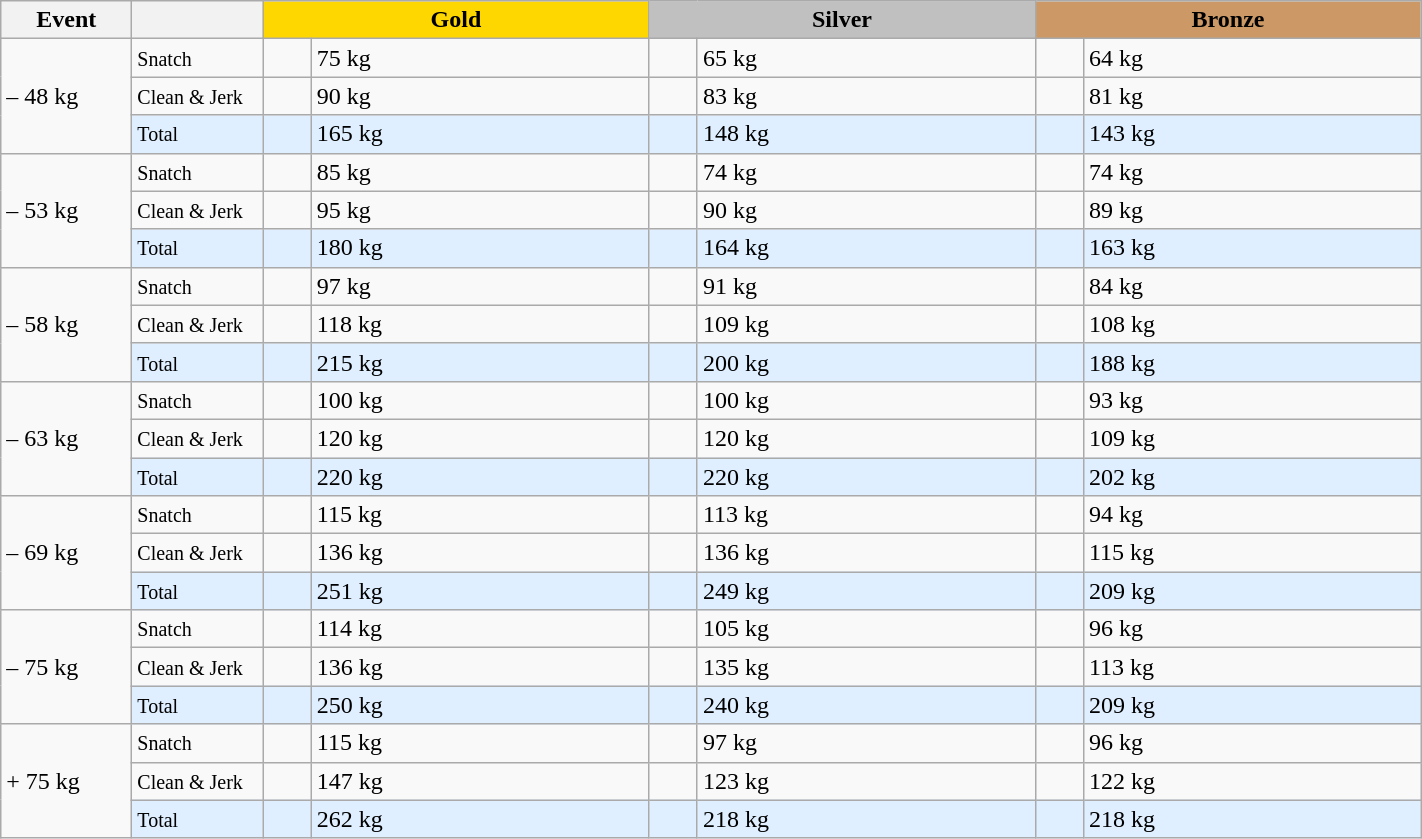<table class="wikitable">
<tr>
<th width=80>Event</th>
<th width=80></th>
<td bgcolor=gold align="center" colspan=2 width=250><strong>Gold</strong></td>
<td bgcolor=silver align="center" colspan=2 width=250><strong>Silver</strong></td>
<td bgcolor=#cc9966 colspan=2 align="center" width=250><strong>Bronze</strong></td>
</tr>
<tr>
<td rowspan=3>– 48 kg</td>
<td><small>Snatch</small></td>
<td></td>
<td>75 kg</td>
<td></td>
<td>65 kg</td>
<td></td>
<td>64 kg</td>
</tr>
<tr>
<td><small>Clean & Jerk</small></td>
<td></td>
<td>90 kg</td>
<td></td>
<td>83 kg</td>
<td></td>
<td>81 kg</td>
</tr>
<tr bgcolor=#dfefff>
<td><small>Total</small></td>
<td></td>
<td>165 kg</td>
<td></td>
<td>148 kg</td>
<td></td>
<td>143 kg</td>
</tr>
<tr>
<td rowspan=3>– 53 kg</td>
<td><small>Snatch</small></td>
<td></td>
<td>85 kg</td>
<td></td>
<td>74 kg</td>
<td></td>
<td>74 kg</td>
</tr>
<tr>
<td><small>Clean & Jerk</small></td>
<td></td>
<td>95 kg</td>
<td></td>
<td>90 kg</td>
<td></td>
<td>89 kg</td>
</tr>
<tr bgcolor=#dfefff>
<td><small>Total</small></td>
<td></td>
<td>180 kg</td>
<td></td>
<td>164 kg</td>
<td></td>
<td>163 kg</td>
</tr>
<tr>
<td rowspan=3>– 58 kg</td>
<td><small>Snatch</small></td>
<td></td>
<td>97 kg</td>
<td></td>
<td>91 kg</td>
<td></td>
<td>84 kg</td>
</tr>
<tr>
<td><small>Clean & Jerk</small></td>
<td></td>
<td>118 kg</td>
<td></td>
<td>109 kg</td>
<td></td>
<td>108 kg</td>
</tr>
<tr bgcolor=#dfefff>
<td><small>Total</small></td>
<td></td>
<td>215 kg</td>
<td></td>
<td>200 kg</td>
<td></td>
<td>188 kg</td>
</tr>
<tr>
<td rowspan=3>– 63 kg</td>
<td><small>Snatch</small></td>
<td></td>
<td>100 kg</td>
<td></td>
<td>100 kg</td>
<td></td>
<td>93 kg</td>
</tr>
<tr>
<td><small>Clean & Jerk</small></td>
<td></td>
<td>120 kg</td>
<td></td>
<td>120 kg</td>
<td></td>
<td>109 kg</td>
</tr>
<tr bgcolor=#dfefff>
<td><small>Total</small></td>
<td></td>
<td>220 kg</td>
<td></td>
<td>220 kg</td>
<td></td>
<td>202 kg</td>
</tr>
<tr>
<td rowspan=3>– 69 kg</td>
<td><small>Snatch</small></td>
<td></td>
<td>115 kg</td>
<td></td>
<td>113 kg</td>
<td></td>
<td>94 kg</td>
</tr>
<tr>
<td><small>Clean & Jerk</small></td>
<td></td>
<td>136 kg</td>
<td></td>
<td>136 kg</td>
<td></td>
<td>115 kg</td>
</tr>
<tr bgcolor=#dfefff>
<td><small>Total</small></td>
<td></td>
<td>251 kg</td>
<td></td>
<td>249 kg</td>
<td></td>
<td>209 kg</td>
</tr>
<tr>
<td rowspan=3>– 75 kg</td>
<td><small>Snatch</small></td>
<td></td>
<td>114 kg</td>
<td></td>
<td>105 kg</td>
<td></td>
<td>96 kg</td>
</tr>
<tr>
<td><small>Clean & Jerk</small></td>
<td></td>
<td>136 kg</td>
<td></td>
<td>135 kg</td>
<td></td>
<td>113 kg</td>
</tr>
<tr bgcolor=#dfefff>
<td><small>Total</small></td>
<td></td>
<td>250 kg</td>
<td></td>
<td>240 kg</td>
<td></td>
<td>209 kg</td>
</tr>
<tr>
<td rowspan=3>+ 75 kg</td>
<td><small>Snatch</small></td>
<td></td>
<td>115 kg</td>
<td></td>
<td>97 kg</td>
<td></td>
<td>96 kg</td>
</tr>
<tr>
<td><small>Clean & Jerk</small></td>
<td></td>
<td>147 kg</td>
<td></td>
<td>123 kg</td>
<td></td>
<td>122 kg</td>
</tr>
<tr bgcolor=#dfefff>
<td><small>Total</small></td>
<td></td>
<td>262 kg</td>
<td></td>
<td>218 kg</td>
<td></td>
<td>218 kg</td>
</tr>
</table>
